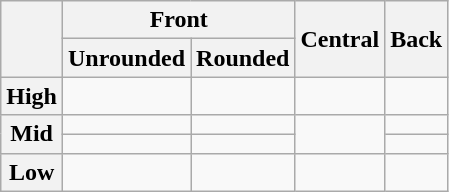<table class="wikitable" style="text-align:center">
<tr>
<th rowspan="2"></th>
<th colspan="2">Front</th>
<th rowspan="2">Central</th>
<th rowspan="2">Back</th>
</tr>
<tr>
<th>Unrounded</th>
<th>Rounded</th>
</tr>
<tr>
<th>High</th>
<td></td>
<td></td>
<td></td>
<td></td>
</tr>
<tr>
<th rowspan="2">Mid</th>
<td></td>
<td></td>
<td rowspan="2"></td>
<td></td>
</tr>
<tr>
<td></td>
<td></td>
<td></td>
</tr>
<tr>
<th>Low</th>
<td></td>
<td></td>
<td></td>
<td></td>
</tr>
</table>
